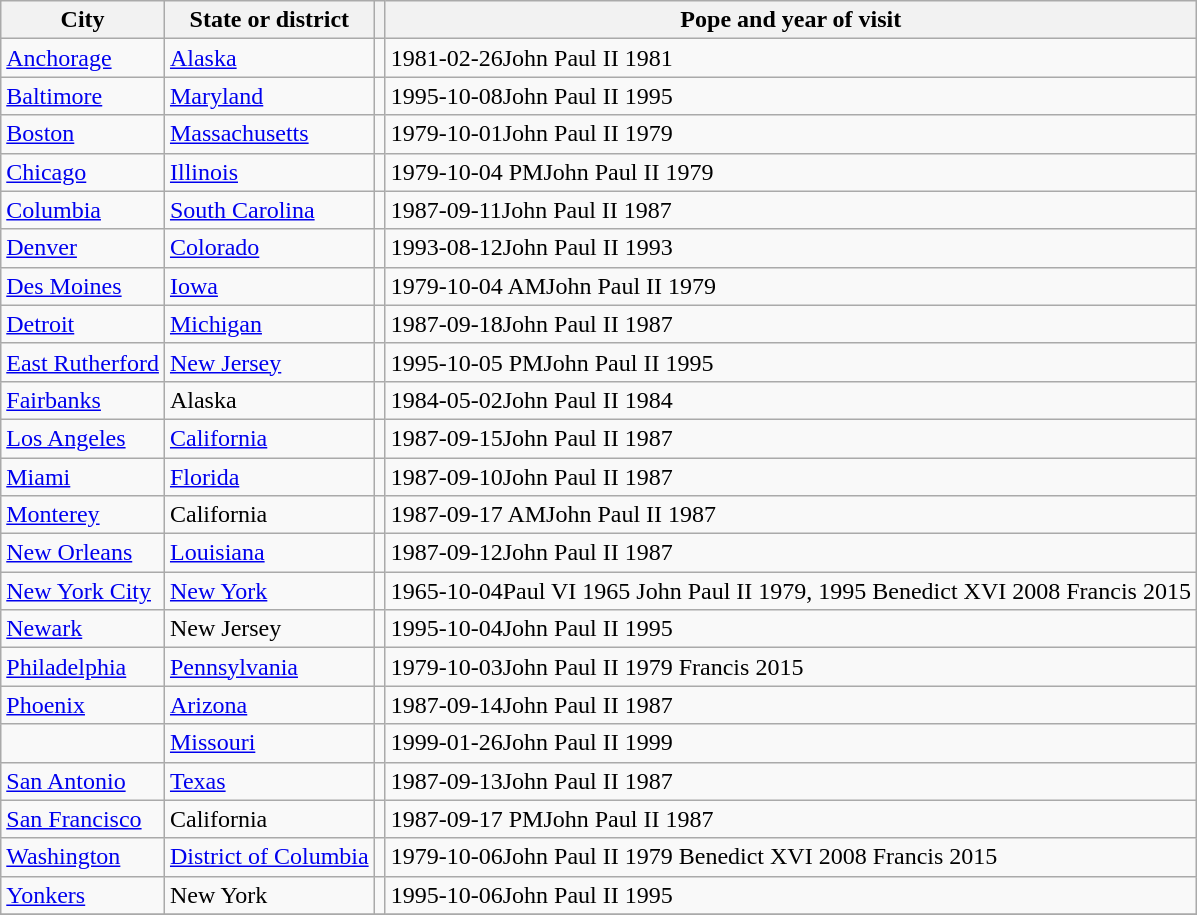<table class="wikitable sortable">
<tr>
<th>City</th>
<th>State or district</th>
<th></th>
<th>Pope and year of visit<br></th>
</tr>
<tr>
<td><a href='#'>Anchorage</a></td>
<td><a href='#'>Alaska</a></td>
<td></td>
<td><span>1981-02-26</span>John Paul II 1981</td>
</tr>
<tr>
<td><a href='#'>Baltimore</a></td>
<td><a href='#'>Maryland</a></td>
<td></td>
<td><span>1995-10-08</span>John Paul II 1995</td>
</tr>
<tr>
<td><a href='#'>Boston</a></td>
<td><a href='#'>Massachusetts</a></td>
<td></td>
<td><span>1979-10-01</span>John Paul II 1979</td>
</tr>
<tr>
<td><a href='#'>Chicago</a></td>
<td><a href='#'>Illinois</a></td>
<td></td>
<td><span>1979-10-04 PM</span>John Paul II 1979</td>
</tr>
<tr>
<td><a href='#'>Columbia</a></td>
<td><a href='#'>South Carolina</a></td>
<td></td>
<td><span>1987-09-11</span>John Paul II 1987</td>
</tr>
<tr>
<td><a href='#'>Denver</a></td>
<td><a href='#'>Colorado</a></td>
<td></td>
<td><span>1993-08-12</span>John Paul II 1993</td>
</tr>
<tr>
<td><a href='#'>Des Moines</a></td>
<td><a href='#'>Iowa</a></td>
<td></td>
<td><span>1979-10-04 AM</span>John Paul II 1979</td>
</tr>
<tr>
<td><a href='#'>Detroit</a></td>
<td><a href='#'>Michigan</a></td>
<td></td>
<td><span>1987-09-18</span>John Paul II 1987</td>
</tr>
<tr>
<td><a href='#'>East Rutherford</a></td>
<td><a href='#'>New Jersey</a></td>
<td></td>
<td><span>1995-10-05 PM</span>John Paul II 1995</td>
</tr>
<tr>
<td><a href='#'>Fairbanks</a></td>
<td>Alaska</td>
<td></td>
<td><span>1984-05-02</span>John Paul II 1984</td>
</tr>
<tr>
<td><a href='#'>Los Angeles</a></td>
<td><a href='#'>California</a></td>
<td></td>
<td><span>1987-09-15</span>John Paul II 1987</td>
</tr>
<tr>
<td><a href='#'>Miami</a></td>
<td><a href='#'>Florida</a></td>
<td></td>
<td><span>1987-09-10</span>John Paul II 1987</td>
</tr>
<tr>
<td><a href='#'>Monterey</a></td>
<td>California</td>
<td></td>
<td><span>1987-09-17 AM</span>John Paul II 1987</td>
</tr>
<tr>
<td><a href='#'>New Orleans</a></td>
<td><a href='#'>Louisiana</a></td>
<td></td>
<td><span>1987-09-12</span>John Paul II 1987</td>
</tr>
<tr>
<td><a href='#'>New York City</a></td>
<td><a href='#'>New York</a></td>
<td></td>
<td><span>1965-10-04</span>Paul VI 1965 John Paul II 1979, 1995 Benedict XVI 2008  Francis 2015</td>
</tr>
<tr>
<td><a href='#'>Newark</a></td>
<td>New Jersey</td>
<td></td>
<td><span>1995-10-04</span>John Paul II 1995</td>
</tr>
<tr>
<td><a href='#'>Philadelphia</a></td>
<td><a href='#'>Pennsylvania</a></td>
<td></td>
<td><span>1979-10-03</span>John Paul II 1979 Francis 2015</td>
</tr>
<tr>
<td><a href='#'>Phoenix</a></td>
<td><a href='#'>Arizona</a></td>
<td></td>
<td><span>1987-09-14</span>John Paul II 1987</td>
</tr>
<tr>
<td></td>
<td><a href='#'>Missouri</a></td>
<td></td>
<td><span>1999-01-26</span>John Paul II 1999</td>
</tr>
<tr>
<td><a href='#'>San Antonio</a></td>
<td><a href='#'>Texas</a></td>
<td></td>
<td><span>1987-09-13</span>John Paul II 1987</td>
</tr>
<tr>
<td><a href='#'>San Francisco</a></td>
<td>California</td>
<td></td>
<td><span>1987-09-17 PM</span>John Paul II 1987</td>
</tr>
<tr>
<td><a href='#'>Washington</a></td>
<td><a href='#'>District of Columbia</a></td>
<td></td>
<td><span>1979-10-06</span>John Paul II 1979 Benedict XVI 2008 Francis 2015</td>
</tr>
<tr>
<td><a href='#'>Yonkers</a></td>
<td>New York</td>
<td></td>
<td><span>1995-10-06</span>John Paul II 1995</td>
</tr>
<tr>
</tr>
</table>
